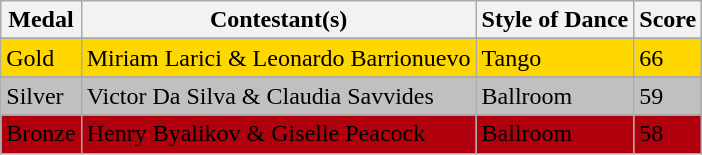<table class="wikitable sortable" border"1">
<tr>
<th>Medal</th>
<th>Contestant(s)</th>
<th>Style of Dance</th>
<th>Score</th>
</tr>
<tr>
</tr>
<tr bgcolor="gold">
<td>Gold</td>
<td> Miriam Larici & Leonardo Barrionuevo</td>
<td>Tango</td>
<td>66</td>
</tr>
<tr>
</tr>
<tr bgcolor="silver">
<td>Silver</td>
<td> Victor Da Silva & Claudia Savvides</td>
<td>Ballroom</td>
<td>59</td>
</tr>
<tr>
</tr>
<tr bgcolor="bronze">
<td>Bronze</td>
<td> Henry Byalikov & Giselle Peacock</td>
<td>Ballroom</td>
<td>58</td>
</tr>
</table>
